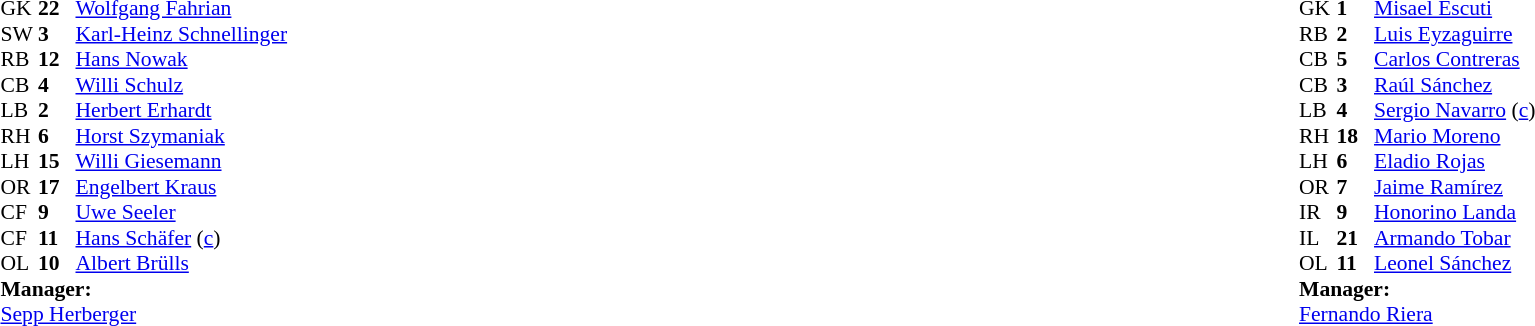<table width="100%">
<tr>
<td valign="top" width="50%"><br><table style="font-size: 90%" cellspacing="0" cellpadding="0">
<tr>
<th width="25"></th>
<th width="25"></th>
</tr>
<tr>
<td>GK</td>
<td><strong>22</strong></td>
<td><a href='#'>Wolfgang Fahrian</a></td>
</tr>
<tr>
<td>SW</td>
<td><strong>3</strong></td>
<td><a href='#'>Karl-Heinz Schnellinger</a></td>
</tr>
<tr>
<td>RB</td>
<td><strong>12</strong></td>
<td><a href='#'>Hans Nowak</a></td>
</tr>
<tr>
<td>CB</td>
<td><strong>4</strong></td>
<td><a href='#'>Willi Schulz</a></td>
</tr>
<tr>
<td>LB</td>
<td><strong>2</strong></td>
<td><a href='#'>Herbert Erhardt</a></td>
</tr>
<tr>
<td>RH</td>
<td><strong>6</strong></td>
<td><a href='#'>Horst Szymaniak</a></td>
</tr>
<tr>
<td>LH</td>
<td><strong>15</strong></td>
<td><a href='#'>Willi Giesemann</a></td>
</tr>
<tr>
<td>OR</td>
<td><strong>17</strong></td>
<td><a href='#'>Engelbert Kraus</a></td>
</tr>
<tr>
<td>CF</td>
<td><strong>9</strong></td>
<td><a href='#'>Uwe Seeler</a></td>
</tr>
<tr>
<td>CF</td>
<td><strong>11</strong></td>
<td><a href='#'>Hans Schäfer</a> (<a href='#'>c</a>)</td>
</tr>
<tr>
<td>OL</td>
<td><strong>10</strong></td>
<td><a href='#'>Albert Brülls</a></td>
</tr>
<tr>
<td colspan="3"><strong>Manager:</strong></td>
</tr>
<tr>
<td colspan="3"><a href='#'>Sepp Herberger</a></td>
</tr>
</table>
</td>
<td valign="top" width="50%"><br><table style="font-size: 90%" cellspacing="0" cellpadding="0" align=center>
<tr>
<th width="25"></th>
<th width="25"></th>
</tr>
<tr>
<td>GK</td>
<td><strong>1</strong></td>
<td><a href='#'>Misael Escuti</a></td>
</tr>
<tr>
<td>RB</td>
<td><strong>2</strong></td>
<td><a href='#'>Luis Eyzaguirre</a></td>
</tr>
<tr>
<td>CB</td>
<td><strong>5</strong></td>
<td><a href='#'>Carlos Contreras</a></td>
</tr>
<tr>
<td>CB</td>
<td><strong>3</strong></td>
<td><a href='#'>Raúl Sánchez</a></td>
</tr>
<tr>
<td>LB</td>
<td><strong>4</strong></td>
<td><a href='#'>Sergio Navarro</a> (<a href='#'>c</a>)</td>
</tr>
<tr>
<td>RH</td>
<td><strong>18</strong></td>
<td><a href='#'>Mario Moreno</a></td>
</tr>
<tr>
<td>LH</td>
<td><strong>6</strong></td>
<td><a href='#'>Eladio Rojas</a></td>
</tr>
<tr>
<td>OR</td>
<td><strong>7</strong></td>
<td><a href='#'>Jaime Ramírez</a></td>
</tr>
<tr>
<td>IR</td>
<td><strong>9</strong></td>
<td><a href='#'>Honorino Landa</a></td>
</tr>
<tr>
<td>IL</td>
<td><strong>21</strong></td>
<td><a href='#'>Armando Tobar</a></td>
</tr>
<tr>
<td>OL</td>
<td><strong>11</strong></td>
<td><a href='#'>Leonel Sánchez</a></td>
</tr>
<tr>
<td colspan="3"><strong>Manager:</strong></td>
</tr>
<tr>
<td colspan="3"><a href='#'>Fernando Riera</a></td>
</tr>
</table>
</td>
</tr>
</table>
